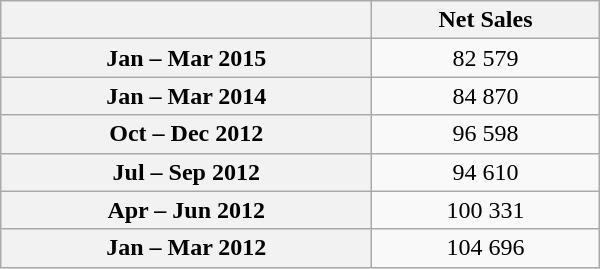<table class="wikitable sortable" style="text-align:center; width:400px; height:150px;">
<tr>
<th></th>
<th>Net Sales</th>
</tr>
<tr>
<th scope="row">Jan – Mar 2015</th>
<td>82 579</td>
</tr>
<tr>
<th scope="row">Jan – Mar 2014</th>
<td>84 870</td>
</tr>
<tr>
<th scope="row">Oct – Dec 2012</th>
<td>96 598</td>
</tr>
<tr>
<th scope="row">Jul – Sep 2012</th>
<td>94 610</td>
</tr>
<tr>
<th scope="row">Apr – Jun 2012</th>
<td>100 331</td>
</tr>
<tr>
<th scope="row">Jan – Mar 2012</th>
<td>104 696</td>
</tr>
</table>
